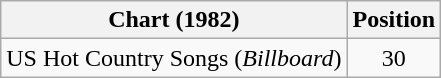<table class="wikitable">
<tr>
<th>Chart (1982)</th>
<th>Position</th>
</tr>
<tr>
<td>US Hot Country Songs (<em>Billboard</em>)</td>
<td align="center">30</td>
</tr>
</table>
